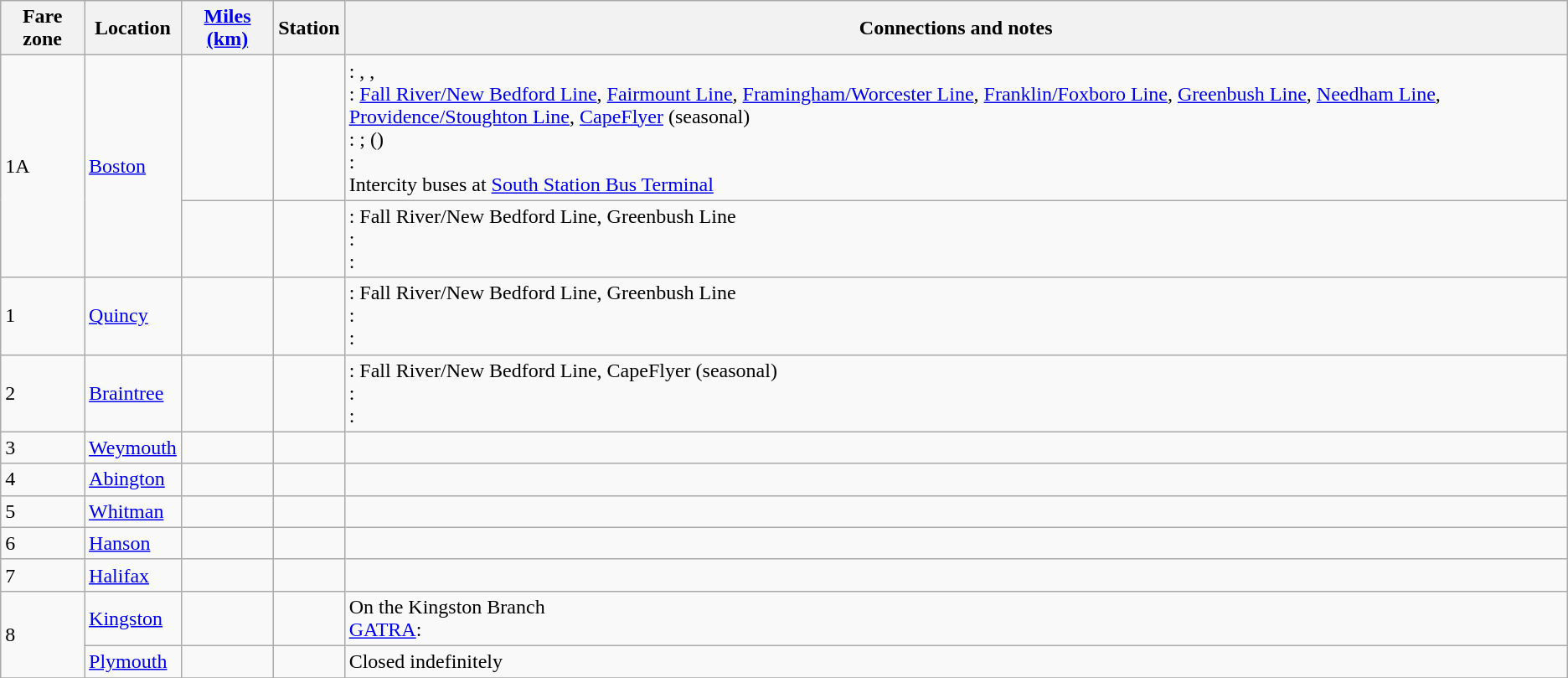<table class="wikitable">
<tr>
<th>Fare zone</th>
<th>Location</th>
<th><a href='#'>Miles (km)</a></th>
<th>Station</th>
<th>Connections and notes</th>
</tr>
<tr>
<td rowspan="2">1A</td>
<td rowspan="2"><a href='#'>Boston</a></td>
<td></td>
<td> </td>
<td>: , , <br>: <a href='#'>Fall River/New Bedford Line</a>, <a href='#'>Fairmount Line</a>, <a href='#'>Framingham/Worcester Line</a>, <a href='#'>Franklin/Foxboro Line</a>, <a href='#'>Greenbush Line</a>, <a href='#'>Needham Line</a>, <a href='#'>Providence/Stoughton Line</a>, <a href='#'>CapeFlyer</a> (seasonal)<br>: ;  ()<br>: <br> Intercity buses at <a href='#'>South Station Bus Terminal</a></td>
</tr>
<tr>
<td></td>
<td> </td>
<td>: Fall River/New Bedford Line, Greenbush Line<br>: <br>: <br> </td>
</tr>
<tr>
<td>1</td>
<td><a href='#'>Quincy</a></td>
<td></td>
<td> </td>
<td>: Fall River/New Bedford Line, Greenbush Line<br>: <br>: </td>
</tr>
<tr>
<td>2</td>
<td><a href='#'>Braintree</a></td>
<td></td>
<td> </td>
<td>: Fall River/New Bedford Line, CapeFlyer (seasonal)<br>: <br>: </td>
</tr>
<tr>
<td>3</td>
<td><a href='#'>Weymouth</a></td>
<td></td>
<td> </td>
<td></td>
</tr>
<tr>
<td>4</td>
<td><a href='#'>Abington</a></td>
<td></td>
<td> </td>
<td></td>
</tr>
<tr>
<td>5</td>
<td><a href='#'>Whitman</a></td>
<td></td>
<td> </td>
<td></td>
</tr>
<tr>
<td>6</td>
<td><a href='#'>Hanson</a></td>
<td></td>
<td> </td>
<td></td>
</tr>
<tr>
<td>7</td>
<td><a href='#'>Halifax</a></td>
<td></td>
<td> </td>
<td></td>
</tr>
<tr>
<td rowspan="2">8</td>
<td><a href='#'>Kingston</a></td>
<td></td>
<td> </td>
<td>On the Kingston Branch<br> <a href='#'>GATRA</a>: </td>
</tr>
<tr>
<td><a href='#'>Plymouth</a></td>
<td></td>
<td> </td>
<td>Closed indefinitely</td>
</tr>
<tr>
</tr>
</table>
